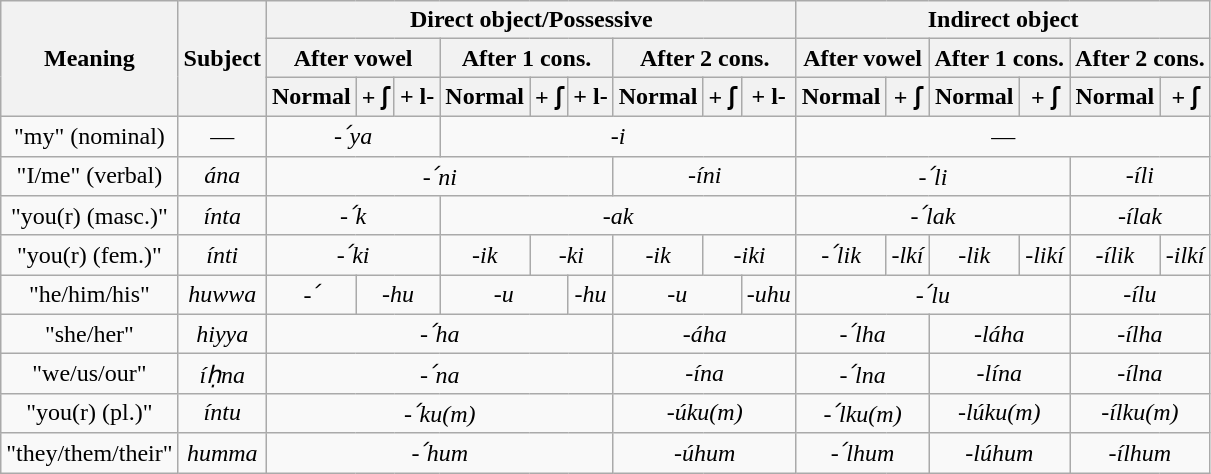<table class="wikitable" style="float: left; text-align:center;">
<tr>
<th rowspan=3>Meaning</th>
<th rowspan=3>Subject</th>
<th colspan=9>Direct object/Possessive</th>
<th colspan=6>Indirect object</th>
</tr>
<tr>
<th colspan=3>After vowel</th>
<th colspan=3>After 1 cons.</th>
<th colspan=3>After 2 cons.</th>
<th colspan=2>After vowel</th>
<th colspan=2>After 1 cons.</th>
<th colspan=2>After 2 cons.</th>
</tr>
<tr>
<th>Normal</th>
<th>+ ʃ</th>
<th>+ l-</th>
<th>Normal</th>
<th>+ ʃ</th>
<th>+ l-</th>
<th>Normal</th>
<th>+ ʃ</th>
<th>+ l-</th>
<th>Normal</th>
<th>+ ʃ</th>
<th>Normal</th>
<th>+ ʃ</th>
<th>Normal</th>
<th>+ ʃ</th>
</tr>
<tr>
<td>"my" (nominal)</td>
<td>—</td>
<td colspan=3><em>- ́ya</em></td>
<td colspan=6><em>-i</em></td>
<td colspan=6>—</td>
</tr>
<tr>
<td>"I/me" (verbal)</td>
<td><em>ána</em></td>
<td colspan=6><em>- ́ni</em></td>
<td colspan=3><em>-íni</em></td>
<td colspan=4><em>- ́li</em></td>
<td colspan=2><em>-íli</em></td>
</tr>
<tr>
<td>"you(r) (masc.)"</td>
<td><em>ínta</em></td>
<td colspan=3><em>- ́k</em></td>
<td colspan=6><em>-ak</em></td>
<td colspan=4><em>- ́lak</em></td>
<td colspan=2><em>-ílak</em></td>
</tr>
<tr>
<td>"you(r) (fem.)"</td>
<td><em>ínti</em></td>
<td colspan=3><em>- ́ki</em></td>
<td><em>-ik</em></td>
<td colspan=2><em>-ki</em></td>
<td><em>-ik</em></td>
<td colspan=2><em>-iki</em></td>
<td><em>- ́lik</em></td>
<td><em>-lkí</em></td>
<td><em>-lik</em></td>
<td><em>-likí</em></td>
<td><em>-ílik</em></td>
<td><em>-ilkí</em></td>
</tr>
<tr>
<td>"he/him/his"</td>
<td><em>huwwa</em></td>
<td><em>- ́</em></td>
<td colspan=2><em>-hu</em></td>
<td colspan=2><em>-u</em></td>
<td><em>-hu</em></td>
<td colspan=2><em>-u</em></td>
<td><em>-uhu</em></td>
<td colspan=4><em>- ́lu</em></td>
<td colspan=2><em>-ílu</em></td>
</tr>
<tr>
<td>"she/her"</td>
<td><em>hiyya</em></td>
<td colspan=6><em>- ́ha</em></td>
<td colspan=3><em>-áha</em></td>
<td colspan=2><em>- ́lha</em></td>
<td colspan=2><em>-láha</em></td>
<td colspan=2><em>-ílha</em></td>
</tr>
<tr>
<td>"we/us/our"</td>
<td><em>íḥna</em></td>
<td colspan=6><em>- ́na</em></td>
<td colspan=3><em>-ína</em></td>
<td colspan=2><em>- ́lna</em></td>
<td colspan=2><em>-lína</em></td>
<td colspan=2><em>-ílna</em></td>
</tr>
<tr>
<td>"you(r) (pl.)"</td>
<td><em>íntu</em></td>
<td colspan=6><em>- ́ku(m)</em></td>
<td colspan=3><em>-úku(m)</em></td>
<td colspan=2><em>- ́lku(m)</em></td>
<td colspan=2><em>-lúku(m)</em></td>
<td colspan=2><em>-ílku(m)</em></td>
</tr>
<tr>
<td>"they/them/their"</td>
<td><em>humma</em></td>
<td colspan=6><em>- ́hum</em></td>
<td colspan=3><em>-úhum</em></td>
<td colspan=2><em>- ́lhum</em></td>
<td colspan=2><em>-lúhum</em></td>
<td colspan=2><em>-ílhum</em></td>
</tr>
</table>
